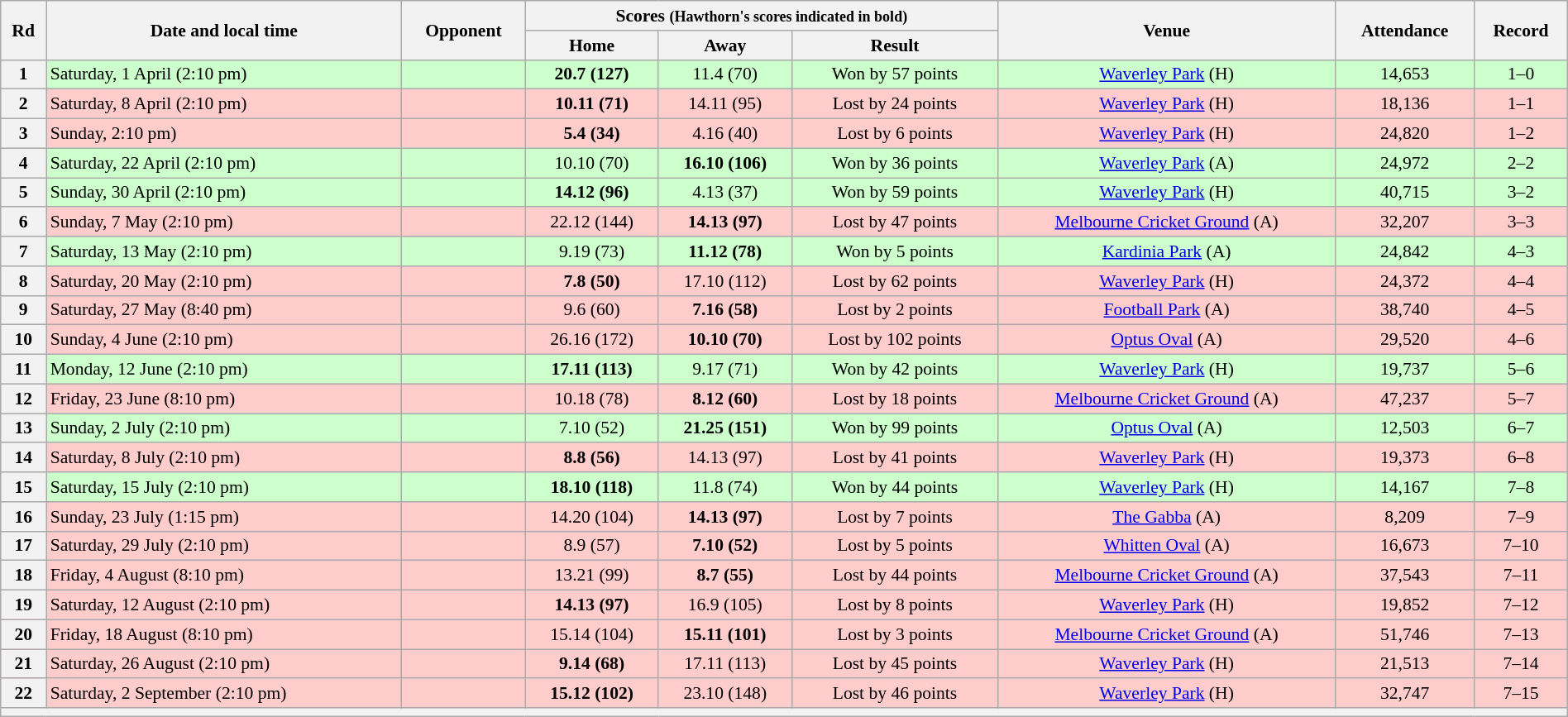<table class="wikitable" style="font-size:90%; text-align:center; width: 100%; margin-left: auto; margin-right: auto">
<tr>
<th rowspan="2">Rd</th>
<th rowspan="2">Date and local time</th>
<th rowspan="2">Opponent</th>
<th colspan="3">Scores <small>(Hawthorn's scores indicated in bold)</small></th>
<th rowspan="2">Venue</th>
<th rowspan="2">Attendance</th>
<th rowspan="2">Record</th>
</tr>
<tr>
<th>Home</th>
<th>Away</th>
<th>Result</th>
</tr>
<tr style="background:#cfc">
<th>1</th>
<td align=left>Saturday, 1 April (2:10 pm)</td>
<td align=left></td>
<td><strong>20.7 (127)</strong></td>
<td>11.4 (70)</td>
<td>Won by 57 points</td>
<td><a href='#'>Waverley Park</a> (H)</td>
<td>14,653</td>
<td>1–0</td>
</tr>
<tr style="background:#fcc;">
<th>2</th>
<td align=left>Saturday, 8 April (2:10 pm)</td>
<td align=left></td>
<td><strong>10.11 (71)</strong></td>
<td>14.11 (95)</td>
<td>Lost by 24 points</td>
<td><a href='#'>Waverley Park</a> (H)</td>
<td>18,136</td>
<td>1–1</td>
</tr>
<tr style="background:#fcc;">
<th>3</th>
<td align=left>Sunday, 2:10 pm)</td>
<td align=left></td>
<td><strong>5.4 (34)</strong></td>
<td>4.16 (40)</td>
<td>Lost by 6 points</td>
<td><a href='#'>Waverley Park</a> (H)</td>
<td>24,820</td>
<td>1–2</td>
</tr>
<tr style="background:#cfc">
<th>4</th>
<td align=left>Saturday, 22 April (2:10 pm)</td>
<td align=left></td>
<td>10.10 (70)</td>
<td><strong>16.10 (106)</strong></td>
<td>Won by 36 points</td>
<td><a href='#'>Waverley Park</a> (A)</td>
<td>24,972</td>
<td>2–2</td>
</tr>
<tr style="background:#cfc">
<th>5</th>
<td align=left>Sunday, 30 April (2:10 pm)</td>
<td align=left></td>
<td><strong>14.12 (96)</strong></td>
<td>4.13 (37)</td>
<td>Won by 59 points</td>
<td><a href='#'>Waverley Park</a> (H)</td>
<td>40,715</td>
<td>3–2</td>
</tr>
<tr style="background:#fcc;">
<th>6</th>
<td align=left>Sunday, 7 May (2:10 pm)</td>
<td align=left></td>
<td>22.12 (144)</td>
<td><strong>14.13 (97)</strong></td>
<td>Lost by 47 points</td>
<td><a href='#'>Melbourne Cricket Ground</a> (A)</td>
<td>32,207</td>
<td>3–3</td>
</tr>
<tr style="background:#cfc">
<th>7</th>
<td align=left>Saturday, 13 May (2:10 pm)</td>
<td align=left></td>
<td>9.19 (73)</td>
<td><strong>11.12 (78)</strong></td>
<td>Won by 5 points</td>
<td><a href='#'>Kardinia Park</a> (A)</td>
<td>24,842</td>
<td>4–3</td>
</tr>
<tr style="background:#fcc;">
<th>8</th>
<td align=left>Saturday, 20 May (2:10 pm)</td>
<td align=left></td>
<td><strong>7.8 (50)</strong></td>
<td>17.10 (112)</td>
<td>Lost by 62 points</td>
<td><a href='#'>Waverley Park</a> (H)</td>
<td>24,372</td>
<td>4–4</td>
</tr>
<tr style="background:#fcc;">
<th>9</th>
<td align=left>Saturday, 27 May (8:40 pm)</td>
<td align=left></td>
<td>9.6 (60)</td>
<td><strong>7.16 (58)</strong></td>
<td>Lost by 2 points</td>
<td><a href='#'>Football Park</a> (A)</td>
<td>38,740</td>
<td>4–5</td>
</tr>
<tr style="background:#fcc;">
<th>10</th>
<td align=left>Sunday, 4 June (2:10 pm)</td>
<td align=left></td>
<td>26.16 (172)</td>
<td><strong>10.10 (70)</strong></td>
<td>Lost by 102 points</td>
<td><a href='#'>Optus Oval</a> (A)</td>
<td>29,520</td>
<td>4–6</td>
</tr>
<tr style="background:#cfc">
<th>11</th>
<td align=left>Monday, 12 June (2:10 pm)</td>
<td align=left></td>
<td><strong>17.11 (113)</strong></td>
<td>9.17 (71)</td>
<td>Won by 42 points</td>
<td><a href='#'>Waverley Park</a> (H)</td>
<td>19,737</td>
<td>5–6</td>
</tr>
<tr style="background:#fcc;">
<th>12</th>
<td align=left>Friday, 23 June (8:10 pm)</td>
<td align=left></td>
<td>10.18 (78)</td>
<td><strong>8.12 (60)</strong></td>
<td>Lost by 18 points</td>
<td><a href='#'>Melbourne Cricket Ground</a> (A)</td>
<td>47,237</td>
<td>5–7</td>
</tr>
<tr style="background:#cfc">
<th>13</th>
<td align=left>Sunday, 2 July (2:10 pm)</td>
<td align=left></td>
<td>7.10 (52)</td>
<td><strong>21.25 (151)</strong></td>
<td>Won by 99 points</td>
<td><a href='#'>Optus Oval</a> (A)</td>
<td>12,503</td>
<td>6–7</td>
</tr>
<tr style="background:#fcc;">
<th>14</th>
<td align=left>Saturday, 8 July (2:10 pm)</td>
<td align=left></td>
<td><strong>8.8 (56)</strong></td>
<td>14.13 (97)</td>
<td>Lost by 41 points</td>
<td><a href='#'>Waverley Park</a> (H)</td>
<td>19,373</td>
<td>6–8</td>
</tr>
<tr style="background:#cfc">
<th>15</th>
<td align=left>Saturday, 15 July (2:10 pm)</td>
<td align=left></td>
<td><strong>18.10 (118)</strong></td>
<td>11.8 (74)</td>
<td>Won by 44 points</td>
<td><a href='#'>Waverley Park</a> (H)</td>
<td>14,167</td>
<td>7–8</td>
</tr>
<tr style="background:#fcc;">
<th>16</th>
<td align=left>Sunday, 23 July (1:15 pm)</td>
<td align=left></td>
<td>14.20 (104)</td>
<td><strong>14.13 (97)</strong></td>
<td>Lost by 7 points</td>
<td><a href='#'>The Gabba</a> (A)</td>
<td>8,209</td>
<td>7–9</td>
</tr>
<tr style="background:#fcc;">
<th>17</th>
<td align=left>Saturday, 29 July (2:10 pm)</td>
<td align=left></td>
<td>8.9 (57)</td>
<td><strong>7.10 (52)</strong></td>
<td>Lost by 5 points</td>
<td><a href='#'>Whitten Oval</a> (A)</td>
<td>16,673</td>
<td>7–10</td>
</tr>
<tr style="background:#fcc;">
<th>18</th>
<td align=left>Friday, 4 August (8:10 pm)</td>
<td align=left></td>
<td>13.21 (99)</td>
<td><strong>8.7 (55)</strong></td>
<td>Lost by 44 points</td>
<td><a href='#'>Melbourne Cricket Ground</a> (A)</td>
<td>37,543</td>
<td>7–11</td>
</tr>
<tr style="background:#fcc;">
<th>19</th>
<td align=left>Saturday, 12 August (2:10 pm)</td>
<td align=left></td>
<td><strong>14.13 (97)</strong></td>
<td>16.9 (105)</td>
<td>Lost by 8 points</td>
<td><a href='#'>Waverley Park</a> (H)</td>
<td>19,852</td>
<td>7–12</td>
</tr>
<tr style="background:#fcc;">
<th>20</th>
<td align=left>Friday, 18 August (8:10 pm)</td>
<td align=left></td>
<td>15.14 (104)</td>
<td><strong>15.11 (101)</strong></td>
<td>Lost by 3 points</td>
<td><a href='#'>Melbourne Cricket Ground</a> (A)</td>
<td>51,746</td>
<td>7–13</td>
</tr>
<tr style="background:#fcc;">
<th>21</th>
<td align=left>Saturday, 26 August (2:10 pm)</td>
<td align=left></td>
<td><strong>9.14 (68)</strong></td>
<td>17.11 (113)</td>
<td>Lost by 45 points</td>
<td><a href='#'>Waverley Park</a> (H)</td>
<td>21,513</td>
<td>7–14</td>
</tr>
<tr style="background:#fcc;">
<th>22</th>
<td align=left>Saturday, 2 September (2:10 pm)</td>
<td align=left></td>
<td><strong>15.12 (102)</strong></td>
<td>23.10 (148)</td>
<td>Lost by 46 points</td>
<td><a href='#'>Waverley Park</a> (H)</td>
<td>32,747</td>
<td>7–15</td>
</tr>
<tr>
<th colspan=9></th>
</tr>
</table>
